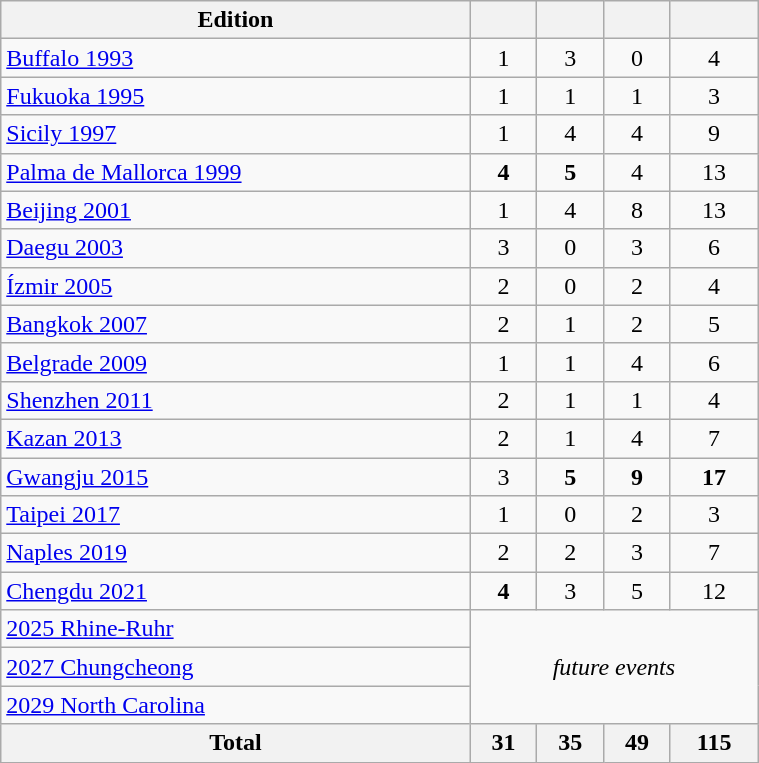<table class="wikitable" width="40%" style="font-size:100%; text-align:center;">
<tr>
<th>Edition</th>
<th></th>
<th></th>
<th></th>
<th></th>
</tr>
<tr>
<td align="left"> <a href='#'>Buffalo 1993</a></td>
<td>1</td>
<td>3</td>
<td>0</td>
<td>4</td>
</tr>
<tr>
<td align="left"> <a href='#'>Fukuoka 1995</a></td>
<td>1</td>
<td>1</td>
<td>1</td>
<td>3</td>
</tr>
<tr>
<td align="left"> <a href='#'>Sicily 1997</a></td>
<td>1</td>
<td>4</td>
<td>4</td>
<td>9</td>
</tr>
<tr>
<td align="left"> <a href='#'>Palma de Mallorca 1999</a></td>
<td><strong>4</strong></td>
<td><strong>5</strong></td>
<td>4</td>
<td>13</td>
</tr>
<tr>
<td align="left"> <a href='#'>Beijing 2001</a></td>
<td>1</td>
<td>4</td>
<td>8</td>
<td>13</td>
</tr>
<tr>
<td align="left"> <a href='#'>Daegu 2003</a></td>
<td>3</td>
<td>0</td>
<td>3</td>
<td>6</td>
</tr>
<tr>
<td align="left"> <a href='#'>Ízmir 2005</a></td>
<td>2</td>
<td>0</td>
<td>2</td>
<td>4</td>
</tr>
<tr>
<td align="left"> <a href='#'>Bangkok 2007</a></td>
<td>2</td>
<td>1</td>
<td>2</td>
<td>5</td>
</tr>
<tr>
<td align="left"> <a href='#'>Belgrade 2009</a></td>
<td>1</td>
<td>1</td>
<td>4</td>
<td>6</td>
</tr>
<tr>
<td align="left"> <a href='#'>Shenzhen 2011</a></td>
<td>2</td>
<td>1</td>
<td>1</td>
<td>4</td>
</tr>
<tr>
<td align="left"> <a href='#'>Kazan 2013</a></td>
<td>2</td>
<td>1</td>
<td>4</td>
<td>7</td>
</tr>
<tr>
<td align="left"> <a href='#'>Gwangju 2015</a></td>
<td>3</td>
<td><strong>5</strong></td>
<td><strong>9</strong></td>
<td><strong>17</strong></td>
</tr>
<tr>
<td align="left"> <a href='#'>Taipei 2017</a></td>
<td>1</td>
<td>0</td>
<td>2</td>
<td>3</td>
</tr>
<tr>
<td align="left"> <a href='#'>Naples 2019</a></td>
<td>2</td>
<td>2</td>
<td>3</td>
<td>7</td>
</tr>
<tr>
<td align="left"> <a href='#'>Chengdu 2021</a></td>
<td><strong>4</strong></td>
<td>3</td>
<td>5</td>
<td>12</td>
</tr>
<tr>
<td align=left> <a href='#'>2025 Rhine-Ruhr</a></td>
<td colspan=5 rowspan="3"><em>future events</em></td>
</tr>
<tr>
<td align=left> <a href='#'>2027 Chungcheong</a></td>
</tr>
<tr>
<td align=left> <a href='#'>2029 North Carolina</a></td>
</tr>
<tr>
<th>Total</th>
<th>31</th>
<th>35</th>
<th>49</th>
<th>115</th>
</tr>
</table>
